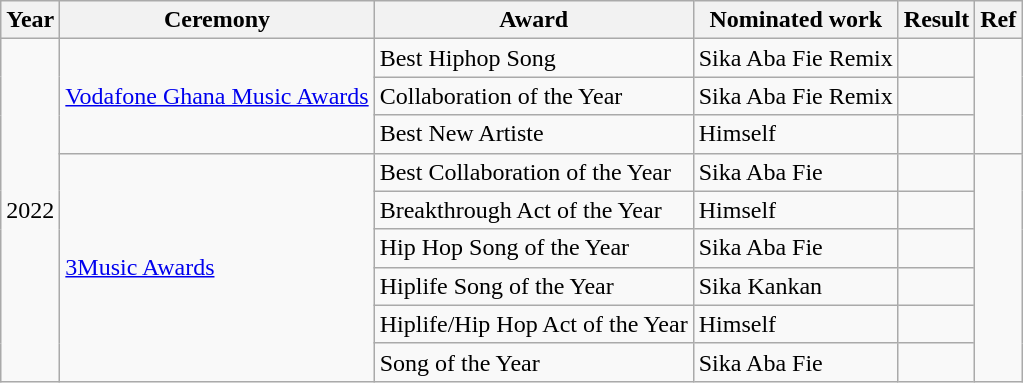<table class="wikitable">
<tr>
<th>Year</th>
<th>Ceremony</th>
<th>Award</th>
<th>Nominated work</th>
<th>Result</th>
<th>Ref</th>
</tr>
<tr>
<td rowspan="9">2022</td>
<td rowspan="3"><a href='#'>Vodafone Ghana Music Awards</a></td>
<td>Best Hiphop Song</td>
<td>Sika Aba Fie Remix</td>
<td></td>
<td rowspan="3"></td>
</tr>
<tr>
<td>Collaboration of the Year</td>
<td>Sika Aba Fie Remix</td>
<td></td>
</tr>
<tr>
<td>Best New Artiste</td>
<td>Himself</td>
<td></td>
</tr>
<tr>
<td rowspan="6"><a href='#'>3Music Awards</a></td>
<td>Best Collaboration of the Year</td>
<td>Sika Aba Fie</td>
<td></td>
<td rowspan="6"></td>
</tr>
<tr>
<td>Breakthrough Act of the Year</td>
<td>Himself</td>
<td></td>
</tr>
<tr>
<td>Hip Hop Song of the Year</td>
<td>Sika Aba Fie</td>
<td></td>
</tr>
<tr>
<td>Hiplife Song of the Year</td>
<td>Sika Kankan</td>
<td></td>
</tr>
<tr>
<td>Hiplife/Hip Hop Act of the Year</td>
<td>Himself</td>
<td></td>
</tr>
<tr>
<td>Song of the Year</td>
<td>Sika Aba Fie</td>
<td></td>
</tr>
</table>
